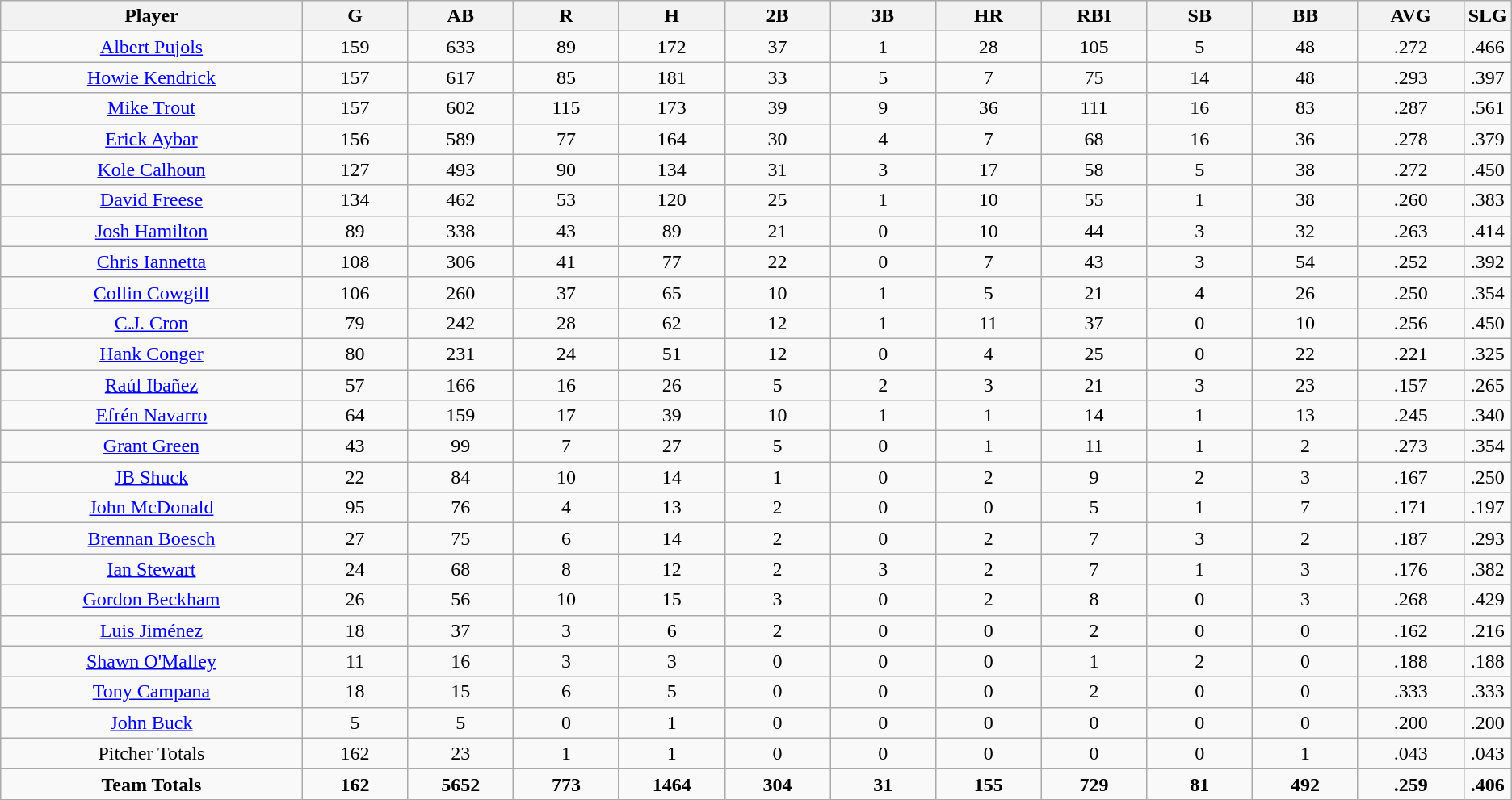<table class=wikitable style="text-align:center">
<tr>
<th bgcolor=#DDDDFF; width="20%">Player</th>
<th bgcolor=#DDDDFF; width="7%">G</th>
<th bgcolor=#DDDDFF; width="7%">AB</th>
<th bgcolor=#DDDDFF; width="7%">R</th>
<th bgcolor=#DDDDFF; width="7%">H</th>
<th bgcolor=#DDDDFF; width="7%">2B</th>
<th bgcolor=#DDDDFF; width="7%">3B</th>
<th bgcolor=#DDDDFF; width="7%">HR</th>
<th bgcolor=#DDDDFF; width="7%">RBI</th>
<th bgcolor=#DDDDFF; width="7%">SB</th>
<th bgcolor=#DDDDFF; width="7%">BB</th>
<th bgcolor=#DDDDFF; width="7%">AVG</th>
<th bgcolor=#DDDDFF; width="7%">SLG</th>
</tr>
<tr>
<td><a href='#'>Albert Pujols</a></td>
<td>159</td>
<td>633</td>
<td>89</td>
<td>172</td>
<td>37</td>
<td>1</td>
<td>28</td>
<td>105</td>
<td>5</td>
<td>48</td>
<td>.272</td>
<td>.466</td>
</tr>
<tr>
<td><a href='#'>Howie Kendrick</a></td>
<td>157</td>
<td>617</td>
<td>85</td>
<td>181</td>
<td>33</td>
<td>5</td>
<td>7</td>
<td>75</td>
<td>14</td>
<td>48</td>
<td>.293</td>
<td>.397</td>
</tr>
<tr>
<td><a href='#'>Mike Trout</a></td>
<td>157</td>
<td>602</td>
<td>115</td>
<td>173</td>
<td>39</td>
<td>9</td>
<td>36</td>
<td>111</td>
<td>16</td>
<td>83</td>
<td>.287</td>
<td>.561</td>
</tr>
<tr>
<td><a href='#'>Erick Aybar</a></td>
<td>156</td>
<td>589</td>
<td>77</td>
<td>164</td>
<td>30</td>
<td>4</td>
<td>7</td>
<td>68</td>
<td>16</td>
<td>36</td>
<td>.278</td>
<td>.379</td>
</tr>
<tr>
<td><a href='#'>Kole Calhoun</a></td>
<td>127</td>
<td>493</td>
<td>90</td>
<td>134</td>
<td>31</td>
<td>3</td>
<td>17</td>
<td>58</td>
<td>5</td>
<td>38</td>
<td>.272</td>
<td>.450</td>
</tr>
<tr>
<td><a href='#'>David Freese</a></td>
<td>134</td>
<td>462</td>
<td>53</td>
<td>120</td>
<td>25</td>
<td>1</td>
<td>10</td>
<td>55</td>
<td>1</td>
<td>38</td>
<td>.260</td>
<td>.383</td>
</tr>
<tr>
<td><a href='#'>Josh Hamilton</a></td>
<td>89</td>
<td>338</td>
<td>43</td>
<td>89</td>
<td>21</td>
<td>0</td>
<td>10</td>
<td>44</td>
<td>3</td>
<td>32</td>
<td>.263</td>
<td>.414</td>
</tr>
<tr>
<td><a href='#'>Chris Iannetta</a></td>
<td>108</td>
<td>306</td>
<td>41</td>
<td>77</td>
<td>22</td>
<td>0</td>
<td>7</td>
<td>43</td>
<td>3</td>
<td>54</td>
<td>.252</td>
<td>.392</td>
</tr>
<tr>
<td><a href='#'>Collin Cowgill</a></td>
<td>106</td>
<td>260</td>
<td>37</td>
<td>65</td>
<td>10</td>
<td>1</td>
<td>5</td>
<td>21</td>
<td>4</td>
<td>26</td>
<td>.250</td>
<td>.354</td>
</tr>
<tr>
<td><a href='#'>C.J. Cron</a></td>
<td>79</td>
<td>242</td>
<td>28</td>
<td>62</td>
<td>12</td>
<td>1</td>
<td>11</td>
<td>37</td>
<td>0</td>
<td>10</td>
<td>.256</td>
<td>.450</td>
</tr>
<tr>
<td><a href='#'>Hank Conger</a></td>
<td>80</td>
<td>231</td>
<td>24</td>
<td>51</td>
<td>12</td>
<td>0</td>
<td>4</td>
<td>25</td>
<td>0</td>
<td>22</td>
<td>.221</td>
<td>.325</td>
</tr>
<tr>
<td><a href='#'>Raúl Ibañez</a></td>
<td>57</td>
<td>166</td>
<td>16</td>
<td>26</td>
<td>5</td>
<td>2</td>
<td>3</td>
<td>21</td>
<td>3</td>
<td>23</td>
<td>.157</td>
<td>.265</td>
</tr>
<tr>
<td><a href='#'>Efrén Navarro</a></td>
<td>64</td>
<td>159</td>
<td>17</td>
<td>39</td>
<td>10</td>
<td>1</td>
<td>1</td>
<td>14</td>
<td>1</td>
<td>13</td>
<td>.245</td>
<td>.340</td>
</tr>
<tr>
<td><a href='#'>Grant Green</a></td>
<td>43</td>
<td>99</td>
<td>7</td>
<td>27</td>
<td>5</td>
<td>0</td>
<td>1</td>
<td>11</td>
<td>1</td>
<td>2</td>
<td>.273</td>
<td>.354</td>
</tr>
<tr>
<td><a href='#'>JB Shuck</a></td>
<td>22</td>
<td>84</td>
<td>10</td>
<td>14</td>
<td>1</td>
<td>0</td>
<td>2</td>
<td>9</td>
<td>2</td>
<td>3</td>
<td>.167</td>
<td>.250</td>
</tr>
<tr>
<td><a href='#'>John McDonald</a></td>
<td>95</td>
<td>76</td>
<td>4</td>
<td>13</td>
<td>2</td>
<td>0</td>
<td>0</td>
<td>5</td>
<td>1</td>
<td>7</td>
<td>.171</td>
<td>.197</td>
</tr>
<tr>
<td><a href='#'>Brennan Boesch</a></td>
<td>27</td>
<td>75</td>
<td>6</td>
<td>14</td>
<td>2</td>
<td>0</td>
<td>2</td>
<td>7</td>
<td>3</td>
<td>2</td>
<td>.187</td>
<td>.293</td>
</tr>
<tr>
<td><a href='#'>Ian Stewart</a></td>
<td>24</td>
<td>68</td>
<td>8</td>
<td>12</td>
<td>2</td>
<td>3</td>
<td>2</td>
<td>7</td>
<td>1</td>
<td>3</td>
<td>.176</td>
<td>.382</td>
</tr>
<tr>
<td><a href='#'>Gordon Beckham</a></td>
<td>26</td>
<td>56</td>
<td>10</td>
<td>15</td>
<td>3</td>
<td>0</td>
<td>2</td>
<td>8</td>
<td>0</td>
<td>3</td>
<td>.268</td>
<td>.429</td>
</tr>
<tr>
<td><a href='#'>Luis Jiménez</a></td>
<td>18</td>
<td>37</td>
<td>3</td>
<td>6</td>
<td>2</td>
<td>0</td>
<td>0</td>
<td>2</td>
<td>0</td>
<td>0</td>
<td>.162</td>
<td>.216</td>
</tr>
<tr>
<td><a href='#'>Shawn O'Malley</a></td>
<td>11</td>
<td>16</td>
<td>3</td>
<td>3</td>
<td>0</td>
<td>0</td>
<td>0</td>
<td>1</td>
<td>2</td>
<td>0</td>
<td>.188</td>
<td>.188</td>
</tr>
<tr>
<td><a href='#'>Tony Campana</a></td>
<td>18</td>
<td>15</td>
<td>6</td>
<td>5</td>
<td>0</td>
<td>0</td>
<td>0</td>
<td>2</td>
<td>0</td>
<td>0</td>
<td>.333</td>
<td>.333</td>
</tr>
<tr>
<td><a href='#'>John Buck</a></td>
<td>5</td>
<td>5</td>
<td>0</td>
<td>1</td>
<td>0</td>
<td>0</td>
<td>0</td>
<td>0</td>
<td>0</td>
<td>0</td>
<td>.200</td>
<td>.200</td>
</tr>
<tr>
<td>Pitcher Totals</td>
<td>162</td>
<td>23</td>
<td>1</td>
<td>1</td>
<td>0</td>
<td>0</td>
<td>0</td>
<td>0</td>
<td>0</td>
<td>1</td>
<td>.043</td>
<td>.043</td>
</tr>
<tr>
<td><strong>Team Totals</strong></td>
<td><strong>162</strong></td>
<td><strong>5652</strong></td>
<td><strong>773</strong></td>
<td><strong>1464</strong></td>
<td><strong>304</strong></td>
<td><strong>31</strong></td>
<td><strong>155</strong></td>
<td><strong>729</strong></td>
<td><strong>81</strong></td>
<td><strong>492</strong></td>
<td><strong>.259</strong></td>
<td><strong>.406</strong></td>
</tr>
</table>
